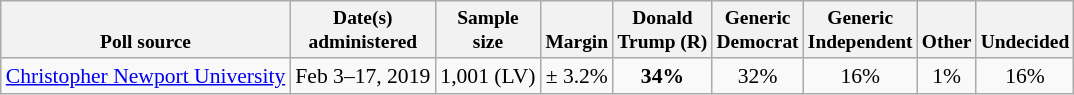<table class="wikitable sortable" style="font-size:90%;text-align:center;">
<tr valign=bottom style="font-size:90%;">
<th>Poll source</th>
<th>Date(s)<br>administered</th>
<th>Sample<br>size</th>
<th>Margin<br></th>
<th>Donald<br>Trump (R)</th>
<th>Generic<br>Democrat</th>
<th>Generic<br>Independent</th>
<th>Other</th>
<th>Undecided</th>
</tr>
<tr>
<td style="text-align:left;"><a href='#'>Christopher Newport University</a></td>
<td>Feb 3–17, 2019</td>
<td>1,001 (LV)</td>
<td>± 3.2%</td>
<td><strong>34%</strong></td>
<td>32%</td>
<td>16%</td>
<td>1%</td>
<td>16%</td>
</tr>
</table>
